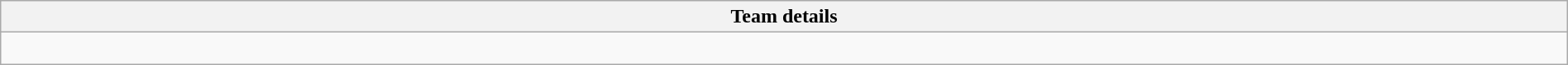<table class="wikitable collapsible collapsed" style="width:100%">
<tr>
<th>Team details</th>
</tr>
<tr>
<td><br></td>
</tr>
</table>
